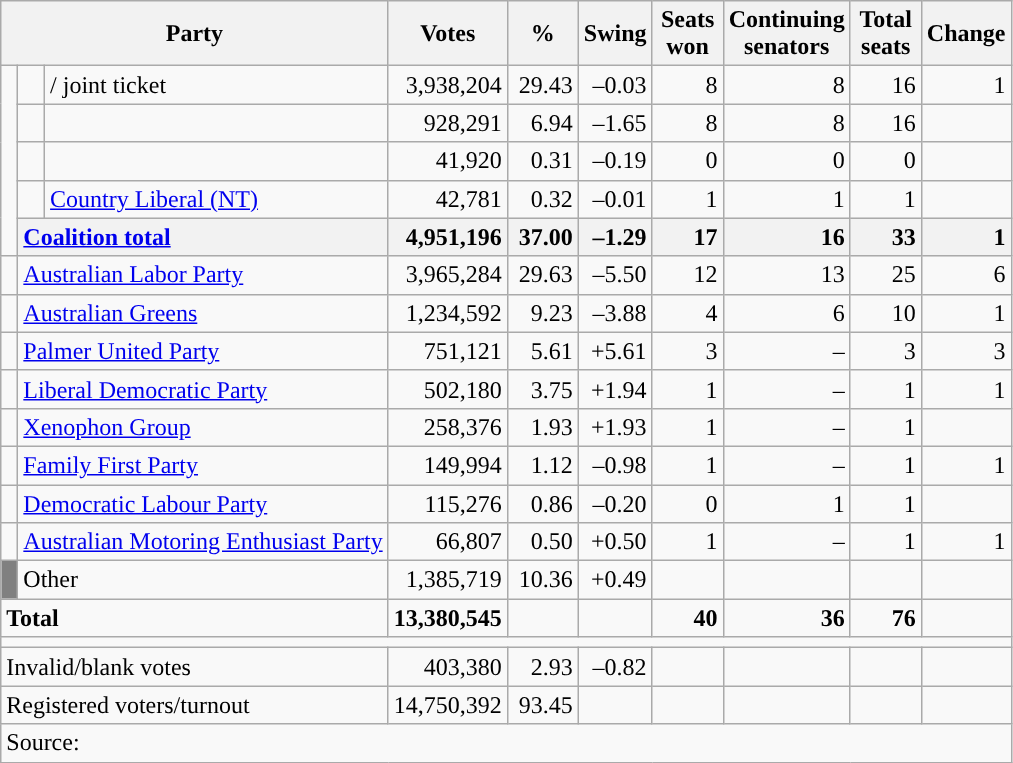<table class="wikitable">
<tr>
<th colspan="3" style="width:190px"><strong>Party</strong></th>
<th style="width:70px; text-align:center;"><strong>Votes</strong></th>
<th style="width:40px; text-align:center;"><strong>%</strong></th>
<th style="width:40px; text-align:center;"><strong>Swing</strong></th>
<th style="width:40px; text-align:center;"><strong>Seats won</strong></th>
<th style="width:40px; text-align:center;"><strong>Continuing senators</strong></th>
<th style="width:40px; text-align:center;"><strong>Total seats</strong></th>
<th style="width:40px; text-align:center;"><strong>Change</strong></th>
</tr>
<tr>
<td rowspan="5"></td>
<td> </td>
<td>/ joint ticket</td>
<td align=right>3,938,204</td>
<td align=right>29.43</td>
<td align=right>–0.03</td>
<td align=right>8</td>
<td align=right>8</td>
<td align=right>16</td>
<td align=right> 1</td>
</tr>
<tr>
<td> </td>
<td></td>
<td align=right>928,291</td>
<td align=right>6.94</td>
<td align=right>–1.65</td>
<td align=right>8</td>
<td align=right>8</td>
<td align=right>16</td>
<td align=right></td>
</tr>
<tr>
<td> </td>
<td></td>
<td align=right>41,920</td>
<td align=right>0.31</td>
<td align=right>–0.19</td>
<td align=right>0</td>
<td align=right>0</td>
<td align=right>0</td>
<td align=right></td>
</tr>
<tr>
<td> </td>
<td><a href='#'>Country Liberal (NT)</a></td>
<td align=right>42,781</td>
<td align=right>0.32</td>
<td align=right>–0.01</td>
<td align=right>1</td>
<td align=right>1</td>
<td align=right>1</td>
<td align=right></td>
</tr>
<tr>
<th style="text-align:left;" colspan="2"><a href='#'>Coalition total</a></th>
<th style="text-align:right;"><strong>4,951,196</strong></th>
<th style="text-align:right;"><strong>37.00</strong></th>
<th style="text-align:right;"><strong>–1.29</strong></th>
<th style="text-align:right;"><strong>17</strong></th>
<th style="text-align:right;"><strong>16</strong></th>
<th style="text-align:right;">33</th>
<th style="text-align:right;"> 1</th>
</tr>
<tr>
<td> </td>
<td colspan="2"><a href='#'>Australian Labor Party</a></td>
<td align="right">3,965,284</td>
<td align="right">29.63</td>
<td align="right">–5.50</td>
<td align="right">12</td>
<td align="right">13</td>
<td align="right">25</td>
<td align="right"> 6</td>
</tr>
<tr>
<td> </td>
<td colspan="2"><a href='#'>Australian Greens</a></td>
<td align="right">1,234,592</td>
<td align="right">9.23</td>
<td align="right">–3.88</td>
<td align="right">4</td>
<td align="right">6</td>
<td align="right">10</td>
<td align="right"> 1</td>
</tr>
<tr>
<td> </td>
<td colspan="2"><a href='#'>Palmer United Party</a></td>
<td align="right">751,121</td>
<td align="right">5.61</td>
<td align="right">+5.61</td>
<td style="text-align:right;">3</td>
<td align="right">–</td>
<td style="text-align:right;">3</td>
<td style="text-align:right;"> 3</td>
</tr>
<tr>
<td> </td>
<td colspan="2"><a href='#'>Liberal Democratic Party</a></td>
<td align="right">502,180</td>
<td align="right">3.75</td>
<td align="right">+1.94</td>
<td align="right">1</td>
<td align="right">–</td>
<td align="right">1</td>
<td align="right"> 1</td>
</tr>
<tr>
<td style="background:"> </td>
<td colspan="2"><a href='#'>Xenophon Group</a></td>
<td align="right">258,376</td>
<td align="right">1.93</td>
<td align="right">+1.93</td>
<td align="right">1</td>
<td align="right">–</td>
<td align="right">1</td>
<td align="right"></td>
</tr>
<tr>
<td> </td>
<td colspan="2"><a href='#'>Family First Party</a></td>
<td align="right">149,994</td>
<td align="right">1.12</td>
<td align="right">–0.98</td>
<td align="right">1</td>
<td align="right">–</td>
<td align="right">1</td>
<td align="right"> 1</td>
</tr>
<tr>
<td> </td>
<td colspan="2"><a href='#'>Democratic Labour Party</a></td>
<td align="right">115,276</td>
<td align="right">0.86</td>
<td align="right">–0.20</td>
<td align="right">0</td>
<td align="right">1</td>
<td align="right">1</td>
<td align="right"></td>
</tr>
<tr>
<td> </td>
<td colspan="2"><a href='#'>Australian Motoring Enthusiast Party</a></td>
<td align="right">66,807</td>
<td align="right">0.50</td>
<td align="right">+0.50</td>
<td align="right">1</td>
<td align="right">–</td>
<td align="right">1</td>
<td align="right"> 1</td>
</tr>
<tr>
<td style="background:gray;"> </td>
<td colspan="2">Other</td>
<td align="right">1,385,719</td>
<td align="right">10.36</td>
<td align="right">+0.49</td>
<td align="right"></td>
<td align="right"></td>
<td align="right"></td>
<td align="right"></td>
</tr>
<tr>
<td colspan="3"><strong>Total</strong></td>
<td align="right"><strong>13,380,545</strong></td>
<td></td>
<td></td>
<td align=right><strong>40</strong></td>
<td align=right><strong>36</strong></td>
<td align="right"><strong>76</strong></td>
<td></td>
</tr>
<tr>
<td colspan=10></td>
</tr>
<tr>
<td colspan=3>Invalid/blank votes</td>
<td align = right>403,380</td>
<td align = right>2.93</td>
<td align = right>–0.82</td>
<td></td>
<td></td>
<td></td>
<td></td>
</tr>
<tr>
<td colspan=3>Registered voters/turnout</td>
<td align=right>14,750,392</td>
<td align = right>93.45</td>
<td></td>
<td></td>
<td></td>
<td></td>
<td></td>
</tr>
<tr>
<td colspan=10>Source: </td>
</tr>
</table>
